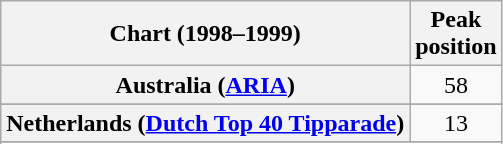<table class="wikitable sortable plainrowheaders" style="text-align:center">
<tr>
<th>Chart (1998–1999)</th>
<th>Peak<br>position</th>
</tr>
<tr>
<th scope="row">Australia (<a href='#'>ARIA</a>)</th>
<td>58</td>
</tr>
<tr>
</tr>
<tr>
<th scope="row">Netherlands (<a href='#'>Dutch Top 40 Tipparade</a>)</th>
<td>13</td>
</tr>
<tr>
</tr>
<tr>
</tr>
<tr>
</tr>
<tr>
</tr>
<tr>
</tr>
<tr>
</tr>
<tr>
</tr>
<tr>
</tr>
</table>
